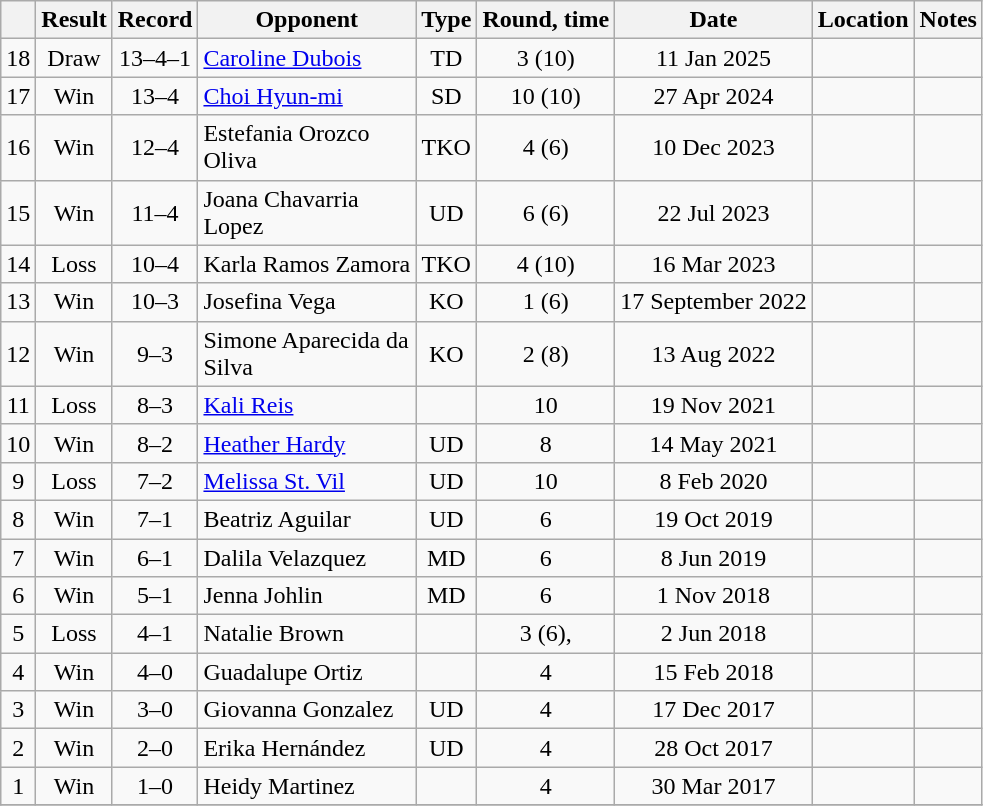<table class="wikitable" style="text-align:center">
<tr>
<th></th>
<th>Result</th>
<th>Record</th>
<th>Opponent</th>
<th>Type</th>
<th>Round, time</th>
<th>Date</th>
<th>Location</th>
<th>Notes</th>
</tr>
<tr>
<td>18</td>
<td>Draw</td>
<td>13–4–1</td>
<td align="left"><a href='#'>Caroline Dubois</a></td>
<td>TD</td>
<td>3 (10)</td>
<td>11 Jan 2025</td>
<td align="left"></td>
<td align="left"></td>
</tr>
<tr>
<td>17</td>
<td>Win</td>
<td>13–4</td>
<td align="left"><a href='#'>Choi Hyun-mi</a></td>
<td>SD</td>
<td>10 (10)</td>
<td>27 Apr 2024</td>
<td align="left"></td>
<td align="left"></td>
</tr>
<tr>
<td>16</td>
<td>Win</td>
<td>12–4</td>
<td align="left">Estefania Orozco<br>Oliva</td>
<td>TKO</td>
<td>4 (6)</td>
<td>10 Dec 2023</td>
<td align="left"></td>
<td></td>
</tr>
<tr>
<td>15</td>
<td>Win</td>
<td>11–4</td>
<td align="left">Joana Chavarria<br>Lopez</td>
<td>UD</td>
<td>6 (6)</td>
<td>22 Jul 2023</td>
<td align="left"></td>
<td></td>
</tr>
<tr>
<td>14</td>
<td>Loss</td>
<td>10–4</td>
<td align="left">Karla Ramos Zamora</td>
<td>TKO</td>
<td>4 (10)</td>
<td>16 Mar 2023</td>
<td align="left"></td>
<td></td>
</tr>
<tr>
<td>13</td>
<td>Win</td>
<td>10–3</td>
<td align="left">Josefina Vega</td>
<td>KO</td>
<td>1 (6)</td>
<td>17 September 2022</td>
<td align="left"></td>
<td></td>
</tr>
<tr>
<td>12</td>
<td>Win</td>
<td>9–3</td>
<td align="left">Simone Aparecida da<br>Silva</td>
<td>KO</td>
<td>2 (8)</td>
<td>13 Aug 2022</td>
<td align="left"></td>
<td></td>
</tr>
<tr>
<td>11</td>
<td>Loss</td>
<td>8–3</td>
<td align="left"><a href='#'>Kali Reis</a></td>
<td></td>
<td>10</td>
<td>19 Nov 2021</td>
<td align="left"></td>
<td align="left"></td>
</tr>
<tr>
<td>10</td>
<td>Win</td>
<td>8–2</td>
<td align="left"><a href='#'>Heather Hardy</a></td>
<td>UD</td>
<td>8</td>
<td>14 May 2021</td>
<td align="left"></td>
<td></td>
</tr>
<tr>
<td>9</td>
<td>Loss</td>
<td>7–2</td>
<td align="left"><a href='#'>Melissa St. Vil</a></td>
<td>UD</td>
<td>10</td>
<td>8 Feb 2020</td>
<td align="left"></td>
<td align="left"></td>
</tr>
<tr>
<td>8</td>
<td>Win</td>
<td>7–1</td>
<td align="left">Beatriz Aguilar</td>
<td>UD</td>
<td>6</td>
<td>19 Oct 2019</td>
<td align="left"></td>
<td></td>
</tr>
<tr>
<td>7</td>
<td>Win</td>
<td>6–1</td>
<td align="left">Dalila Velazquez</td>
<td>MD</td>
<td>6</td>
<td>8 Jun 2019</td>
<td align="left"></td>
<td></td>
</tr>
<tr>
<td>6</td>
<td>Win</td>
<td>5–1</td>
<td align="left">Jenna Johlin</td>
<td>MD</td>
<td>6</td>
<td>1 Nov 2018</td>
<td align="left"></td>
<td></td>
</tr>
<tr>
<td>5</td>
<td>Loss</td>
<td>4–1</td>
<td align="left">Natalie Brown</td>
<td></td>
<td>3 (6), </td>
<td>2 Jun 2018</td>
<td align="left"></td>
<td></td>
</tr>
<tr>
<td>4</td>
<td>Win</td>
<td>4–0</td>
<td align="left">Guadalupe Ortiz</td>
<td></td>
<td>4</td>
<td>15 Feb 2018</td>
<td align="left"></td>
<td></td>
</tr>
<tr>
<td>3</td>
<td>Win</td>
<td>3–0</td>
<td align="left">Giovanna Gonzalez</td>
<td>UD</td>
<td>4</td>
<td>17 Dec 2017</td>
<td align="left"></td>
<td></td>
</tr>
<tr>
<td>2</td>
<td>Win</td>
<td>2–0</td>
<td align="left">Erika Hernández</td>
<td>UD</td>
<td>4</td>
<td>28 Oct 2017</td>
<td align="left"></td>
<td></td>
</tr>
<tr>
<td>1</td>
<td>Win</td>
<td>1–0</td>
<td align="left">Heidy Martinez</td>
<td></td>
<td>4</td>
<td>30 Mar 2017</td>
<td align="left"></td>
<td></td>
</tr>
<tr>
</tr>
</table>
